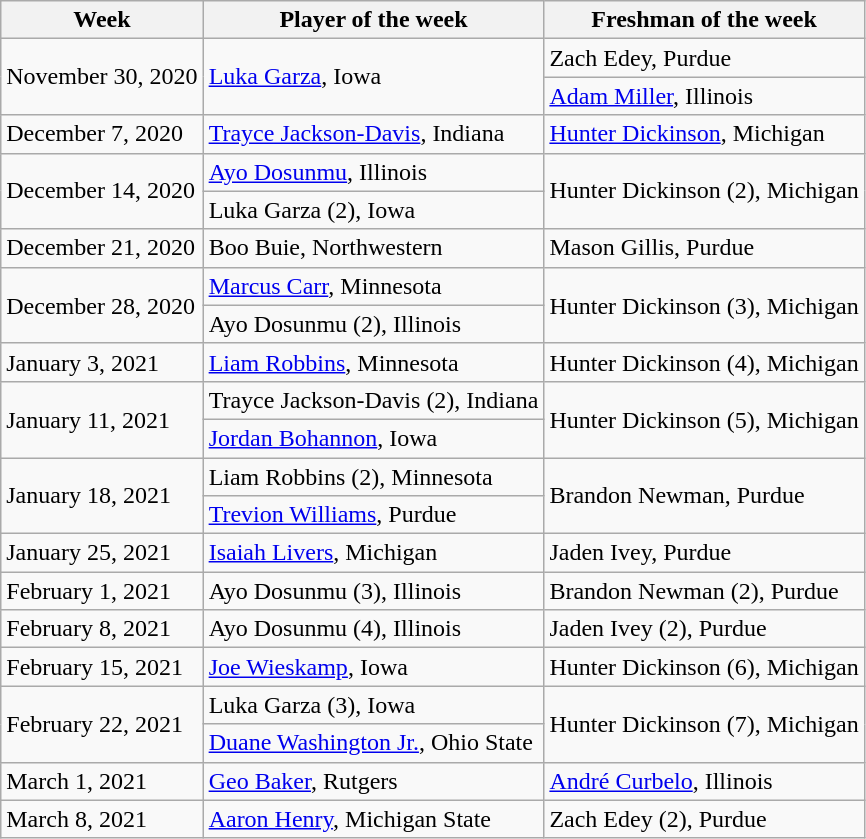<table class="wikitable" border="1">
<tr>
<th>Week</th>
<th>Player of the week</th>
<th>Freshman of the week</th>
</tr>
<tr>
<td rowspan=2 valign=middle>November 30, 2020</td>
<td rowspan=2 valign=middle><a href='#'>Luka Garza</a>, Iowa</td>
<td>Zach Edey, Purdue</td>
</tr>
<tr>
<td><a href='#'>Adam Miller</a>, Illinois</td>
</tr>
<tr>
<td>December 7, 2020</td>
<td><a href='#'>Trayce Jackson-Davis</a>, Indiana</td>
<td><a href='#'>Hunter Dickinson</a>, Michigan</td>
</tr>
<tr>
<td rowspan=2 valign=middle>December 14, 2020</td>
<td><a href='#'>Ayo Dosunmu</a>, Illinois</td>
<td rowspan=2 valign=middle>Hunter Dickinson (2), Michigan</td>
</tr>
<tr>
<td>Luka Garza (2), Iowa</td>
</tr>
<tr>
<td>December 21, 2020</td>
<td>Boo Buie, Northwestern</td>
<td>Mason Gillis, Purdue</td>
</tr>
<tr>
<td rowspan=2 valign=middle>December 28, 2020</td>
<td><a href='#'>Marcus Carr</a>, Minnesota</td>
<td rowspan=2 valign=middle>Hunter Dickinson (3), Michigan</td>
</tr>
<tr>
<td>Ayo Dosunmu (2), Illinois</td>
</tr>
<tr>
<td>January 3, 2021</td>
<td><a href='#'>Liam Robbins</a>, Minnesota</td>
<td>Hunter Dickinson (4), Michigan</td>
</tr>
<tr>
<td rowspan=2 valign=middle>January 11, 2021</td>
<td>Trayce Jackson-Davis (2), Indiana</td>
<td rowspan=2 valign=middle>Hunter Dickinson (5), Michigan</td>
</tr>
<tr>
<td><a href='#'>Jordan Bohannon</a>, Iowa</td>
</tr>
<tr>
<td rowspan=2 valign=middle>January 18, 2021</td>
<td>Liam Robbins (2), Minnesota</td>
<td rowspan=2 valign=middle>Brandon Newman, Purdue</td>
</tr>
<tr>
<td><a href='#'>Trevion Williams</a>, Purdue</td>
</tr>
<tr>
<td>January 25, 2021</td>
<td><a href='#'>Isaiah Livers</a>, Michigan</td>
<td>Jaden Ivey, Purdue</td>
</tr>
<tr>
<td>February 1, 2021</td>
<td>Ayo Dosunmu (3), Illinois</td>
<td>Brandon Newman (2), Purdue</td>
</tr>
<tr>
<td>February 8, 2021</td>
<td>Ayo Dosunmu (4), Illinois</td>
<td>Jaden Ivey (2), Purdue</td>
</tr>
<tr>
<td>February 15, 2021</td>
<td><a href='#'>Joe Wieskamp</a>, Iowa</td>
<td>Hunter Dickinson (6), Michigan</td>
</tr>
<tr>
<td rowspan=2 valign=middle>February 22, 2021</td>
<td>Luka Garza (3), Iowa</td>
<td rowspan=2 valign=middle>Hunter Dickinson (7), Michigan</td>
</tr>
<tr>
<td><a href='#'>Duane Washington Jr.</a>, Ohio State</td>
</tr>
<tr>
<td>March 1, 2021</td>
<td><a href='#'>Geo Baker</a>, Rutgers</td>
<td><a href='#'>André Curbelo</a>, Illinois</td>
</tr>
<tr>
<td>March 8, 2021</td>
<td><a href='#'>Aaron Henry</a>, Michigan State</td>
<td>Zach Edey (2), Purdue</td>
</tr>
</table>
